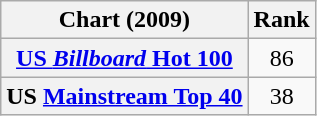<table class="wikitable plainrowheaders" style="text-align:center">
<tr>
<th>Chart (2009)</th>
<th>Rank</th>
</tr>
<tr>
<th scope="row"><a href='#'>US <em>Billboard</em> Hot 100</a></th>
<td style="text-align:center;">86</td>
</tr>
<tr>
<th scope="row">US <a href='#'>Mainstream Top 40</a></th>
<td style="text-align:center;">38</td>
</tr>
</table>
